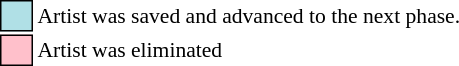<table class="toccolours" style="font-size: 90%; white-space: nowrap;">
<tr>
<td style="background:#B0E0E6; border: 1px solid black">     </td>
<td>Artist was saved and advanced to the next phase.</td>
</tr>
<tr>
<td style="background:pink; border: 1px solid black">     </td>
<td>Artist was eliminated</td>
</tr>
</table>
